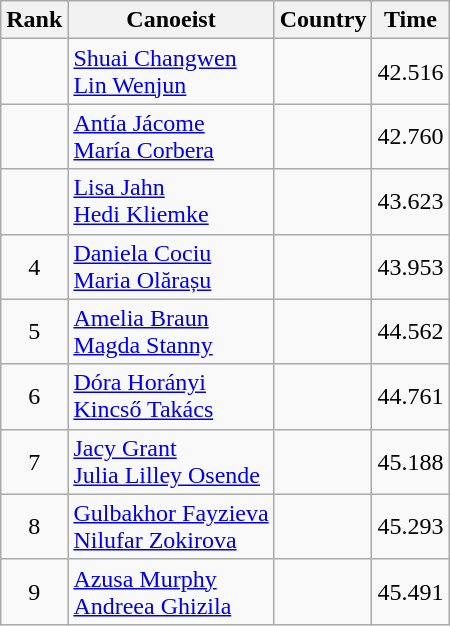<table class="wikitable" style="text-align:center;">
<tr>
<th>Rank</th>
<th>Canoeist</th>
<th>Country</th>
<th>Time</th>
</tr>
<tr>
<td></td>
<td align="left"><a href='#'>Shuai Changwen</a><br><a href='#'>Lin Wenjun</a></td>
<td align="left"></td>
<td>42.516</td>
</tr>
<tr>
<td></td>
<td align="left"><a href='#'>Antía Jácome</a><br><a href='#'>María Corbera</a></td>
<td align="left"></td>
<td>42.760</td>
</tr>
<tr>
<td></td>
<td align="left"><a href='#'>Lisa Jahn</a><br><a href='#'>Hedi Kliemke</a></td>
<td align="left"></td>
<td>43.623</td>
</tr>
<tr>
<td>4</td>
<td align="left"><a href='#'>Daniela Cociu</a><br><a href='#'>Maria Olărașu</a></td>
<td align="left"></td>
<td>43.953</td>
</tr>
<tr>
<td>5</td>
<td align="left"><a href='#'>Amelia Braun</a><br><a href='#'>Magda Stanny</a></td>
<td align="left"></td>
<td>44.562</td>
</tr>
<tr>
<td>6</td>
<td align="left"><a href='#'>Dóra Horányi</a><br><a href='#'>Kincső Takács</a></td>
<td align="left"></td>
<td>44.761</td>
</tr>
<tr>
<td>7</td>
<td align="left"><a href='#'>Jacy Grant</a><br><a href='#'>Julia Lilley Osende</a></td>
<td align="left"></td>
<td>45.188</td>
</tr>
<tr>
<td>8</td>
<td align="left"><a href='#'>Gulbakhor Fayzieva</a><br><a href='#'>Nilufar Zokirova</a></td>
<td align="left"></td>
<td>45.293</td>
</tr>
<tr>
<td>9</td>
<td align="left"><a href='#'>Azusa Murphy</a><br><a href='#'>Andreea Ghizila</a></td>
<td align="left"></td>
<td>45.491</td>
</tr>
</table>
